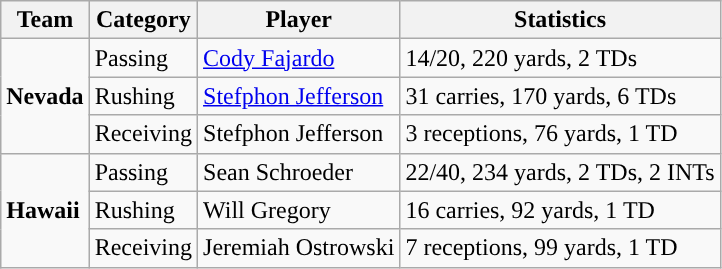<table class="wikitable" style="float: left;">
<tr>
<th>Team</th>
<th>Category</th>
<th>Player</th>
<th>Statistics</th>
</tr>
<tr>
<td rowspan=3><strong>Nevada</strong></td>
<td>Passing</td>
<td><a href='#'>Cody Fajardo</a></td>
<td>14/20, 220 yards, 2 TDs</td>
</tr>
<tr>
<td>Rushing</td>
<td><a href='#'>Stefphon Jefferson</a></td>
<td>31 carries, 170 yards, 6 TDs</td>
</tr>
<tr>
<td>Receiving</td>
<td>Stefphon Jefferson</td>
<td>3 receptions, 76 yards, 1 TD</td>
</tr>
<tr>
<td rowspan=3><strong>Hawaii</strong></td>
<td>Passing</td>
<td>Sean Schroeder</td>
<td>22/40, 234 yards, 2 TDs, 2 INTs</td>
</tr>
<tr>
<td>Rushing</td>
<td>Will Gregory</td>
<td>16 carries, 92 yards, 1 TD</td>
</tr>
<tr>
<td>Receiving</td>
<td>Jeremiah Ostrowski</td>
<td>7 receptions, 99 yards, 1 TD</td>
</tr>
</table>
